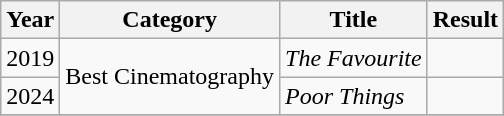<table class="wikitable">
<tr>
<th>Year</th>
<th>Category</th>
<th>Title</th>
<th>Result</th>
</tr>
<tr>
<td>2019</td>
<td rowspan="2">Best Cinematography</td>
<td><em>The Favourite</em></td>
<td></td>
</tr>
<tr>
<td>2024</td>
<td><em>Poor Things</em></td>
<td></td>
</tr>
<tr>
</tr>
</table>
